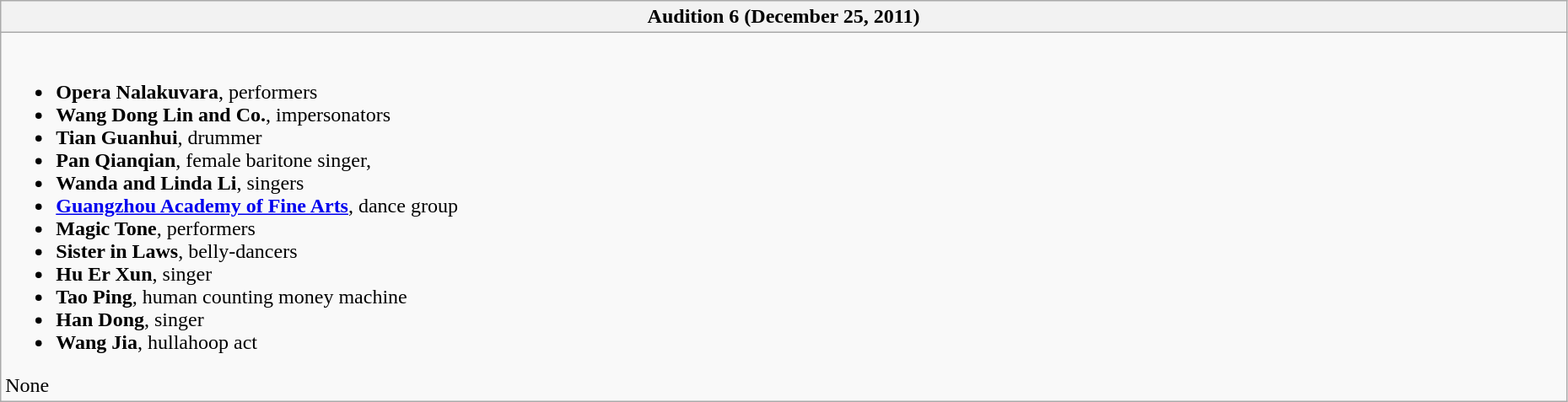<table class="wikitable collapsible collapsed" style="width: 98%">
<tr>
<th style="text-align: center">Audition 6 (December 25, 2011)</th>
</tr>
<tr>
<td><br><ul><li><strong>Opera Nalakuvara</strong>, performers </li><li><strong>Wang Dong Lin and Co.</strong>, impersonators </li><li><strong>Tian Guanhui</strong>, drummer </li><li><strong>Pan Qianqian</strong>, female baritone singer, </li><li><strong>Wanda and Linda Li</strong>, singers </li><li><strong><a href='#'>Guangzhou Academy of Fine Arts</a></strong>, dance group </li><li><strong>Magic Tone</strong>, performers </li><li><strong>Sister in Laws</strong>, belly-dancers </li><li><strong>Hu Er Xun</strong>, singer </li><li><strong>Tao Ping</strong>, human counting money machine </li><li><strong>Han Dong</strong>, singer </li><li><strong>Wang Jia</strong>, hullahoop act </li></ul>None</td>
</tr>
</table>
